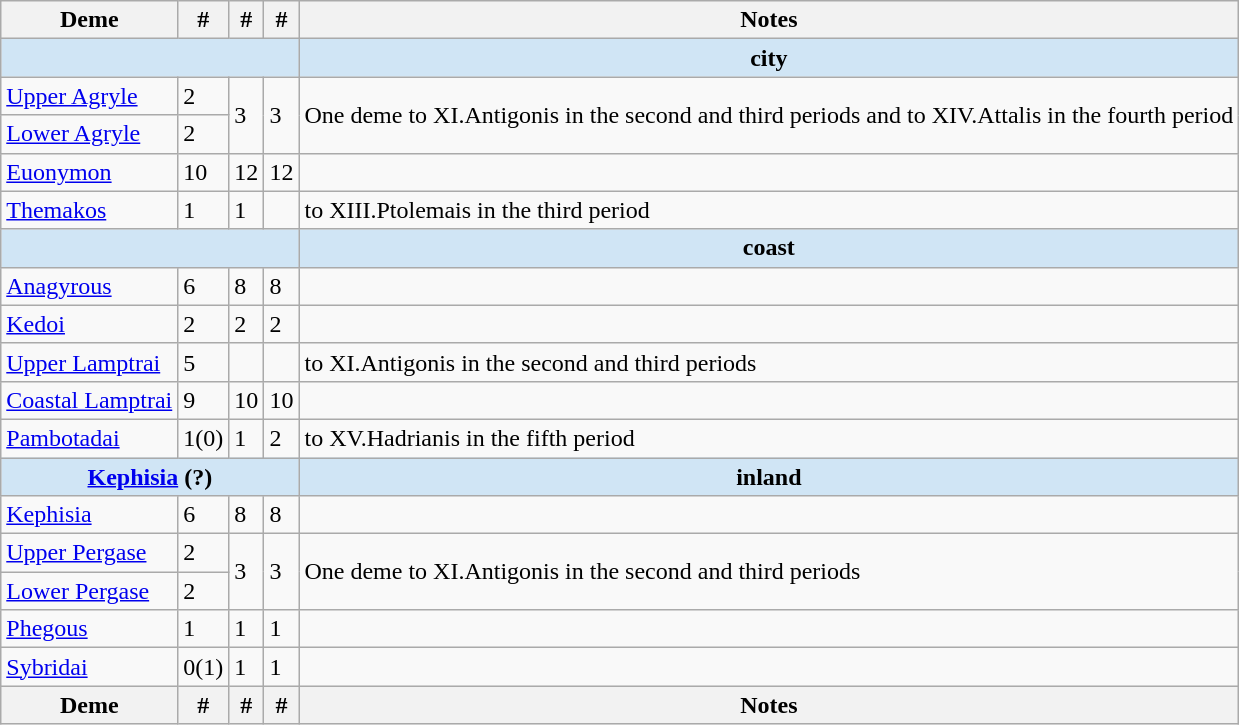<table class="wikitable">
<tr ---->
<th>Deme</th>
<th>#</th>
<th>#</th>
<th>#</th>
<th>Notes</th>
</tr>
<tr ---->
<th colspan="4" style="background: #d0e5f5"></th>
<th style="background: #d0e5f5">city</th>
</tr>
<tr ----style="background: #f1f5fc">
<td><a href='#'>Upper Agryle</a></td>
<td>2</td>
<td rowspan="2">3</td>
<td rowspan="2">3</td>
<td rowspan="2">One deme to  XI.Antigonis in the second and third periods and to XIV.Attalis in the fourth period</td>
</tr>
<tr ----style="background: #f1f5fc">
<td><a href='#'>Lower Agryle</a></td>
<td>2</td>
</tr>
<tr ----style="background: #f1f5fc">
<td><a href='#'>Euonymon</a></td>
<td>10</td>
<td>12</td>
<td>12</td>
<td></td>
</tr>
<tr ----style="background: #f1f5fc">
<td><a href='#'>Themakos</a></td>
<td>1</td>
<td>1</td>
<td></td>
<td>to  XIII.Ptolemais in the third period</td>
</tr>
<tr ---->
<th colspan="4" style="background: #d0e5f5"></th>
<th style="background: #d0e5f5">coast</th>
</tr>
<tr ----style="background: #f1f5fc">
<td><a href='#'>Anagyrous</a></td>
<td>6</td>
<td>8</td>
<td>8</td>
<td></td>
</tr>
<tr ----style="background: #f1f5fc">
<td><a href='#'>Kedoi</a></td>
<td>2</td>
<td>2</td>
<td>2</td>
<td></td>
</tr>
<tr ----style="background: #f1f5fc">
<td><a href='#'>Upper Lamptrai</a></td>
<td>5</td>
<td></td>
<td></td>
<td>to XI.Antigonis in the second and third periods</td>
</tr>
<tr ----style="background: #f1f5fc">
<td><a href='#'>Coastal Lamptrai</a></td>
<td>9</td>
<td>10</td>
<td>10</td>
<td></td>
</tr>
<tr ----style="background: #f1f5fc">
<td><a href='#'>Pambotadai</a></td>
<td>1(0)</td>
<td>1</td>
<td>2</td>
<td>to XV.Hadrianis in the fifth period</td>
</tr>
<tr ---->
<th colspan="4" style="background: #d0e5f5"><a href='#'>Kephisia</a> (?)</th>
<th style="background: #d0e5f5">inland</th>
</tr>
<tr ----style="background: #f1f5fc">
<td><a href='#'>Kephisia</a></td>
<td>6</td>
<td>8</td>
<td>8</td>
<td></td>
</tr>
<tr ----style="background: #f1f5fc">
<td><a href='#'>Upper Pergase</a></td>
<td>2</td>
<td rowspan="2">3</td>
<td rowspan="2">3</td>
<td rowspan="2">One deme to XI.Antigonis in the second and third periods</td>
</tr>
<tr ----style="background: #f1f5fc">
<td><a href='#'>Lower Pergase</a></td>
<td>2</td>
</tr>
<tr ----style="background: #f1f5fc">
<td><a href='#'>Phegous</a></td>
<td>1</td>
<td>1</td>
<td>1</td>
<td></td>
</tr>
<tr ----style="background: #f1f5fc">
<td><a href='#'>Sybridai</a></td>
<td>0(1)</td>
<td>1</td>
<td>1</td>
<td></td>
</tr>
<tr ---->
<th>Deme</th>
<th>#</th>
<th>#</th>
<th>#</th>
<th>Notes</th>
</tr>
</table>
